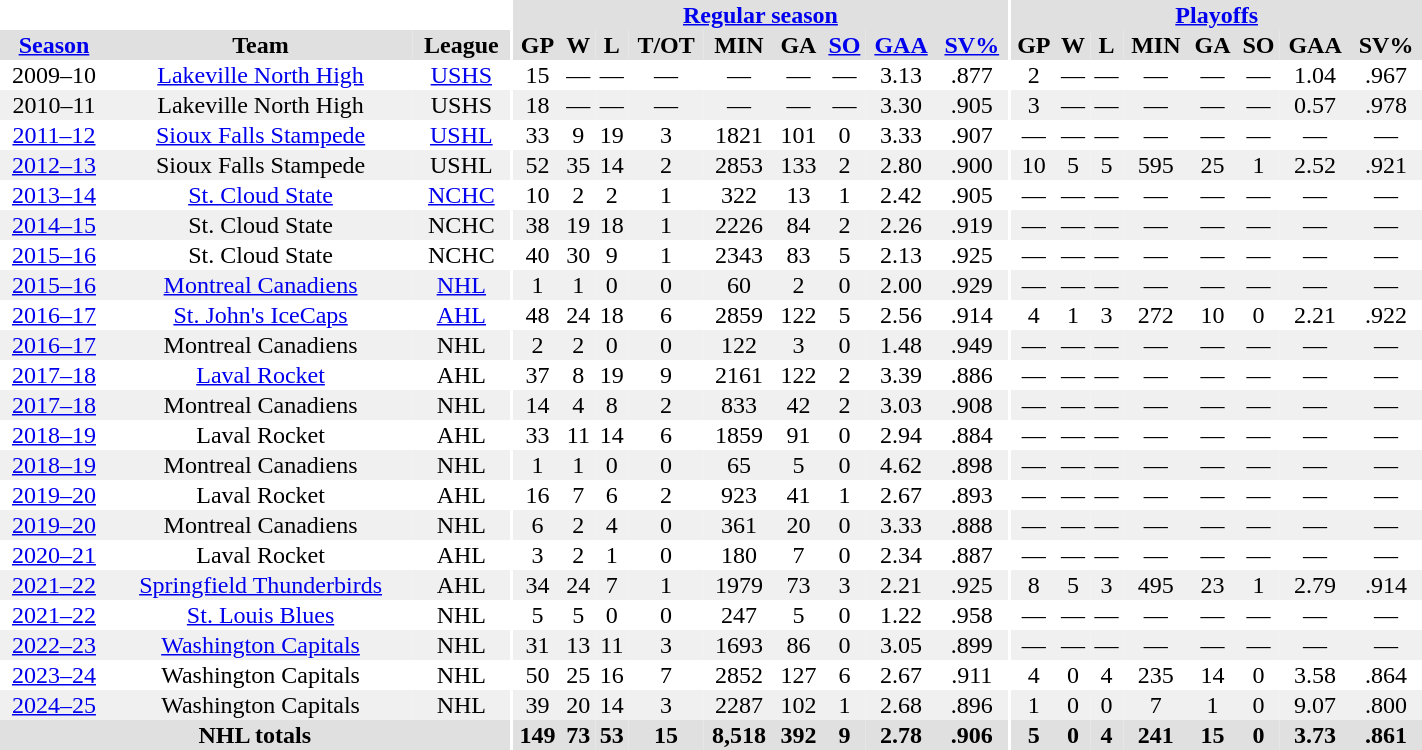<table border="0" cellpadding="1" cellspacing="0" style="text-align:center; width:75%">
<tr ALIGN="center" bgcolor="#e0e0e0">
<th align="center" colspan="3" bgcolor="#ffffff"></th>
<th align="center" rowspan="99" bgcolor="#ffffff"></th>
<th align="center" colspan="9" bgcolor="#e0e0e0"><a href='#'>Regular season</a></th>
<th align="center" rowspan="99" bgcolor="#ffffff"></th>
<th align="center" colspan="8" bgcolor="#e0e0e0"><a href='#'>Playoffs</a></th>
</tr>
<tr ALIGN="center" bgcolor="#e0e0e0">
<th><a href='#'>Season</a></th>
<th>Team</th>
<th>League</th>
<th>GP</th>
<th>W</th>
<th>L</th>
<th>T/OT</th>
<th>MIN</th>
<th>GA</th>
<th><a href='#'>SO</a></th>
<th><a href='#'>GAA</a></th>
<th><a href='#'>SV%</a></th>
<th>GP</th>
<th>W</th>
<th>L</th>
<th>MIN</th>
<th>GA</th>
<th>SO</th>
<th>GAA</th>
<th>SV%</th>
</tr>
<tr ALIGN="center">
<td>2009–10</td>
<td><a href='#'>Lakeville North High</a></td>
<td><a href='#'>USHS</a></td>
<td>15</td>
<td>—</td>
<td>—</td>
<td>—</td>
<td>—</td>
<td>—</td>
<td>—</td>
<td>3.13</td>
<td>.877</td>
<td>2</td>
<td>—</td>
<td>—</td>
<td>—</td>
<td>—</td>
<td>—</td>
<td>1.04</td>
<td>.967</td>
</tr>
<tr ALIGN="center" bgcolor="#f0f0f0">
<td>2010–11</td>
<td>Lakeville North High</td>
<td>USHS</td>
<td>18</td>
<td>—</td>
<td>—</td>
<td>—</td>
<td>—</td>
<td>—</td>
<td>—</td>
<td>3.30</td>
<td>.905</td>
<td>3</td>
<td>—</td>
<td>—</td>
<td>—</td>
<td>—</td>
<td>—</td>
<td>0.57</td>
<td>.978</td>
</tr>
<tr ALIGN="center">
<td><a href='#'>2011–12</a></td>
<td><a href='#'>Sioux Falls Stampede</a></td>
<td><a href='#'>USHL</a></td>
<td>33</td>
<td>9</td>
<td>19</td>
<td>3</td>
<td>1821</td>
<td>101</td>
<td>0</td>
<td>3.33</td>
<td>.907</td>
<td>—</td>
<td>—</td>
<td>—</td>
<td>—</td>
<td>—</td>
<td>—</td>
<td>—</td>
<td>—</td>
</tr>
<tr ALIGN="center" bgcolor="#f0f0f0">
<td><a href='#'>2012–13</a></td>
<td>Sioux Falls Stampede</td>
<td>USHL</td>
<td>52</td>
<td>35</td>
<td>14</td>
<td>2</td>
<td>2853</td>
<td>133</td>
<td>2</td>
<td>2.80</td>
<td>.900</td>
<td>10</td>
<td>5</td>
<td>5</td>
<td>595</td>
<td>25</td>
<td>1</td>
<td>2.52</td>
<td>.921</td>
</tr>
<tr ALIGN="center">
<td><a href='#'>2013–14</a></td>
<td><a href='#'>St. Cloud State</a></td>
<td><a href='#'>NCHC</a></td>
<td>10</td>
<td>2</td>
<td>2</td>
<td>1</td>
<td>322</td>
<td>13</td>
<td>1</td>
<td>2.42</td>
<td>.905</td>
<td>—</td>
<td>—</td>
<td>—</td>
<td>—</td>
<td>—</td>
<td>—</td>
<td>—</td>
<td>—</td>
</tr>
<tr ALIGN="center" bgcolor="#f0f0f0">
<td><a href='#'>2014–15</a></td>
<td>St. Cloud State</td>
<td>NCHC</td>
<td>38</td>
<td>19</td>
<td>18</td>
<td>1</td>
<td>2226</td>
<td>84</td>
<td>2</td>
<td>2.26</td>
<td>.919</td>
<td>—</td>
<td>—</td>
<td>—</td>
<td>—</td>
<td>—</td>
<td>—</td>
<td>—</td>
<td>—</td>
</tr>
<tr ALIGN="center">
<td><a href='#'>2015–16</a></td>
<td>St. Cloud State</td>
<td>NCHC</td>
<td>40</td>
<td>30</td>
<td>9</td>
<td>1</td>
<td>2343</td>
<td>83</td>
<td>5</td>
<td>2.13</td>
<td>.925</td>
<td>—</td>
<td>—</td>
<td>—</td>
<td>—</td>
<td>—</td>
<td>—</td>
<td>—</td>
<td>—</td>
</tr>
<tr ALIGN="center" bgcolor="#f0f0f0">
<td><a href='#'>2015–16</a></td>
<td><a href='#'>Montreal Canadiens</a></td>
<td><a href='#'>NHL</a></td>
<td>1</td>
<td>1</td>
<td>0</td>
<td>0</td>
<td>60</td>
<td>2</td>
<td>0</td>
<td>2.00</td>
<td>.929</td>
<td>—</td>
<td>—</td>
<td>—</td>
<td>—</td>
<td>—</td>
<td>—</td>
<td>—</td>
<td>—</td>
</tr>
<tr ALIGN="center">
<td><a href='#'>2016–17</a></td>
<td><a href='#'>St. John's IceCaps</a></td>
<td><a href='#'>AHL</a></td>
<td>48</td>
<td>24</td>
<td>18</td>
<td>6</td>
<td>2859</td>
<td>122</td>
<td>5</td>
<td>2.56</td>
<td>.914</td>
<td>4</td>
<td>1</td>
<td>3</td>
<td>272</td>
<td>10</td>
<td>0</td>
<td>2.21</td>
<td>.922</td>
</tr>
<tr ALIGN="center" bgcolor="#f0f0f0">
<td><a href='#'>2016–17</a></td>
<td>Montreal Canadiens</td>
<td>NHL</td>
<td>2</td>
<td>2</td>
<td>0</td>
<td>0</td>
<td>122</td>
<td>3</td>
<td>0</td>
<td>1.48</td>
<td>.949</td>
<td>—</td>
<td>—</td>
<td>—</td>
<td>—</td>
<td>—</td>
<td>—</td>
<td>—</td>
<td>—</td>
</tr>
<tr ALIGN="center">
<td><a href='#'>2017–18</a></td>
<td><a href='#'>Laval Rocket</a></td>
<td>AHL</td>
<td>37</td>
<td>8</td>
<td>19</td>
<td>9</td>
<td>2161</td>
<td>122</td>
<td>2</td>
<td>3.39</td>
<td>.886</td>
<td>—</td>
<td>—</td>
<td>—</td>
<td>—</td>
<td>—</td>
<td>—</td>
<td>—</td>
<td>—</td>
</tr>
<tr ALIGN="center"  bgcolor="#f0f0f0">
<td><a href='#'>2017–18</a></td>
<td>Montreal Canadiens</td>
<td>NHL</td>
<td>14</td>
<td>4</td>
<td>8</td>
<td>2</td>
<td>833</td>
<td>42</td>
<td>2</td>
<td>3.03</td>
<td>.908</td>
<td>—</td>
<td>—</td>
<td>—</td>
<td>—</td>
<td>—</td>
<td>—</td>
<td>—</td>
<td>—</td>
</tr>
<tr ALIGN="center">
<td><a href='#'>2018–19</a></td>
<td>Laval Rocket</td>
<td>AHL</td>
<td>33</td>
<td>11</td>
<td>14</td>
<td>6</td>
<td>1859</td>
<td>91</td>
<td>0</td>
<td>2.94</td>
<td>.884</td>
<td>—</td>
<td>—</td>
<td>—</td>
<td>—</td>
<td>—</td>
<td>—</td>
<td>—</td>
<td>—</td>
</tr>
<tr ALIGN="center"  bgcolor="#f0f0f0">
<td><a href='#'>2018–19</a></td>
<td>Montreal Canadiens</td>
<td>NHL</td>
<td>1</td>
<td>1</td>
<td>0</td>
<td>0</td>
<td>65</td>
<td>5</td>
<td>0</td>
<td>4.62</td>
<td>.898</td>
<td>—</td>
<td>—</td>
<td>—</td>
<td>—</td>
<td>—</td>
<td>—</td>
<td>—</td>
<td>—</td>
</tr>
<tr ALIGN="center">
<td><a href='#'>2019–20</a></td>
<td>Laval Rocket</td>
<td>AHL</td>
<td>16</td>
<td>7</td>
<td>6</td>
<td>2</td>
<td>923</td>
<td>41</td>
<td>1</td>
<td>2.67</td>
<td>.893</td>
<td>—</td>
<td>—</td>
<td>—</td>
<td>—</td>
<td>—</td>
<td>—</td>
<td>—</td>
<td>—</td>
</tr>
<tr ALIGN="center"  bgcolor="#f0f0f0">
<td><a href='#'>2019–20</a></td>
<td>Montreal Canadiens</td>
<td>NHL</td>
<td>6</td>
<td>2</td>
<td>4</td>
<td>0</td>
<td>361</td>
<td>20</td>
<td>0</td>
<td>3.33</td>
<td>.888</td>
<td>—</td>
<td>—</td>
<td>—</td>
<td>—</td>
<td>—</td>
<td>—</td>
<td>—</td>
<td>—</td>
</tr>
<tr ALIGN="center">
<td><a href='#'>2020–21</a></td>
<td>Laval Rocket</td>
<td>AHL</td>
<td>3</td>
<td>2</td>
<td>1</td>
<td>0</td>
<td>180</td>
<td>7</td>
<td>0</td>
<td>2.34</td>
<td>.887</td>
<td>—</td>
<td>—</td>
<td>—</td>
<td>—</td>
<td>—</td>
<td>—</td>
<td>—</td>
<td>—</td>
</tr>
<tr ALIGN="center"  bgcolor="#f0f0f0">
<td><a href='#'>2021–22</a></td>
<td><a href='#'>Springfield Thunderbirds</a></td>
<td>AHL</td>
<td>34</td>
<td>24</td>
<td>7</td>
<td>1</td>
<td>1979</td>
<td>73</td>
<td>3</td>
<td>2.21</td>
<td>.925</td>
<td>8</td>
<td>5</td>
<td>3</td>
<td>495</td>
<td>23</td>
<td>1</td>
<td>2.79</td>
<td>.914</td>
</tr>
<tr ALIGN="center">
<td><a href='#'>2021–22</a></td>
<td><a href='#'>St. Louis Blues</a></td>
<td>NHL</td>
<td>5</td>
<td>5</td>
<td>0</td>
<td>0</td>
<td>247</td>
<td>5</td>
<td>0</td>
<td>1.22</td>
<td>.958</td>
<td>—</td>
<td>—</td>
<td>—</td>
<td>—</td>
<td>—</td>
<td>—</td>
<td>—</td>
<td>—</td>
</tr>
<tr ALIGN="center"  bgcolor="#f0f0f0">
<td><a href='#'>2022–23</a></td>
<td><a href='#'>Washington Capitals</a></td>
<td>NHL</td>
<td>31</td>
<td>13</td>
<td>11</td>
<td>3</td>
<td>1693</td>
<td>86</td>
<td>0</td>
<td>3.05</td>
<td>.899</td>
<td>—</td>
<td>—</td>
<td>—</td>
<td>—</td>
<td>—</td>
<td>—</td>
<td>—</td>
<td>—</td>
</tr>
<tr ALIGN="center">
<td><a href='#'>2023–24</a></td>
<td>Washington Capitals</td>
<td>NHL</td>
<td>50</td>
<td>25</td>
<td>16</td>
<td>7</td>
<td>2852</td>
<td>127</td>
<td>6</td>
<td>2.67</td>
<td>.911</td>
<td>4</td>
<td>0</td>
<td>4</td>
<td>235</td>
<td>14</td>
<td>0</td>
<td>3.58</td>
<td>.864</td>
</tr>
<tr ALIGN="center"  bgcolor="#f0f0f0">
<td><a href='#'>2024–25</a></td>
<td>Washington Capitals</td>
<td>NHL</td>
<td>39</td>
<td>20</td>
<td>14</td>
<td>3</td>
<td>2287</td>
<td>102</td>
<td>1</td>
<td>2.68</td>
<td>.896</td>
<td>1</td>
<td>0</td>
<td>0</td>
<td>7</td>
<td>1</td>
<td>0</td>
<td>9.07</td>
<td>.800</td>
</tr>
<tr ALIGN="center" bgcolor="#e0e0e0">
<th colspan="3" align="center">NHL totals</th>
<th>149</th>
<th>73</th>
<th>53</th>
<th>15</th>
<th>8,518</th>
<th>392</th>
<th>9</th>
<th>2.78</th>
<th>.906</th>
<th>5</th>
<th>0</th>
<th>4</th>
<th>241</th>
<th>15</th>
<th>0</th>
<th>3.73</th>
<th>.861</th>
</tr>
</table>
